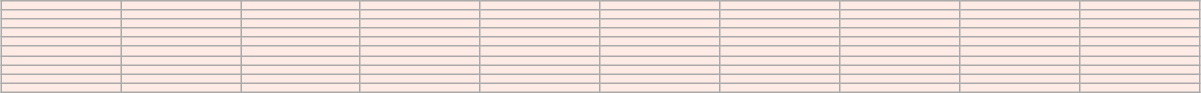<table class="wikitable" style="text-align: center; width: 100%; max-width: 800px; font-size: 0.8em; margin-left: 1em; background-color: #FFEBE5;">
<tr>
<td><a href='#'></a></td>
<td><a href='#'></a></td>
<td></td>
<td><a href='#'></a></td>
<td></td>
<td><a href='#'></a></td>
<td><a href='#'></a></td>
<td><a href='#'></a></td>
<td></td>
<td><a href='#'></a></td>
</tr>
<tr>
<td><a href='#'></a></td>
<td><a href='#'></a></td>
<td></td>
<td><a href='#'></a></td>
<td><a href='#'></a></td>
<td><a href='#'></a></td>
<td><a href='#'></a></td>
<td><a href='#'></a></td>
<td><a href='#'></a></td>
<td><a href='#'></a></td>
</tr>
<tr>
<td><a href='#'></a></td>
<td></td>
<td><a href='#'></a></td>
<td><a href='#'></a></td>
<td><a href='#'></a></td>
<td></td>
<td><a href='#'></a></td>
<td><a href='#'></a></td>
<td><a href='#'></a></td>
<td><a href='#'></a></td>
</tr>
<tr>
<td><a href='#'></a></td>
<td></td>
<td></td>
<td></td>
<td><a href='#'></a></td>
<td><a href='#'></a></td>
<td></td>
<td></td>
<td></td>
<td></td>
</tr>
<tr>
<td><a href='#'></a></td>
<td><a href='#'></a></td>
<td><a href='#'></a></td>
<td><a href='#'></a></td>
<td><a href='#'></a></td>
<td><a href='#'></a></td>
<td><a href='#'></a></td>
<td><a href='#'></a></td>
<td><a href='#'></a></td>
<td><a href='#'></a></td>
</tr>
<tr>
<td><a href='#'></a></td>
<td><a href='#'></a></td>
<td><a href='#'></a></td>
<td><a href='#'></a></td>
<td><a href='#'></a></td>
<td><a href='#'></a></td>
<td></td>
<td><a href='#'></a></td>
<td><a href='#'></a></td>
<td><a href='#'></a></td>
</tr>
<tr>
<td><a href='#'></a></td>
<td><a href='#'></a></td>
<td><a href='#'></a></td>
<td><a href='#'></a></td>
<td><a href='#'></a></td>
<td><a href='#'></a></td>
<td><a href='#'></a></td>
<td><a href='#'></a></td>
<td></td>
<td><a href='#'></a></td>
</tr>
<tr>
<td><a href='#'></a></td>
<td><a href='#'></a></td>
<td><a href='#'></a></td>
<td><a href='#'></a></td>
<td><a href='#'></a></td>
<td><a href='#'></a></td>
<td><a href='#'></a></td>
<td><a href='#'></a></td>
<td><a href='#'></a></td>
<td><a href='#'></a></td>
</tr>
<tr>
<td><a href='#'></a></td>
<td></td>
<td><a href='#'></a></td>
<td><a href='#'></a></td>
<td><a href='#'></a></td>
<td></td>
<td><a href='#'></a></td>
<td></td>
<td><a href='#'></a></td>
<td><a href='#'></a></td>
</tr>
<tr>
<td><a href='#'></a></td>
<td><a href='#'></a></td>
<td><a href='#'></a></td>
<td><a href='#'></a></td>
<td><a href='#'></a></td>
<td></td>
<td><a href='#'></a></td>
<td><a href='#'></a></td>
<td><a href='#'></a></td>
<td><a href='#'></a></td>
</tr>
</table>
